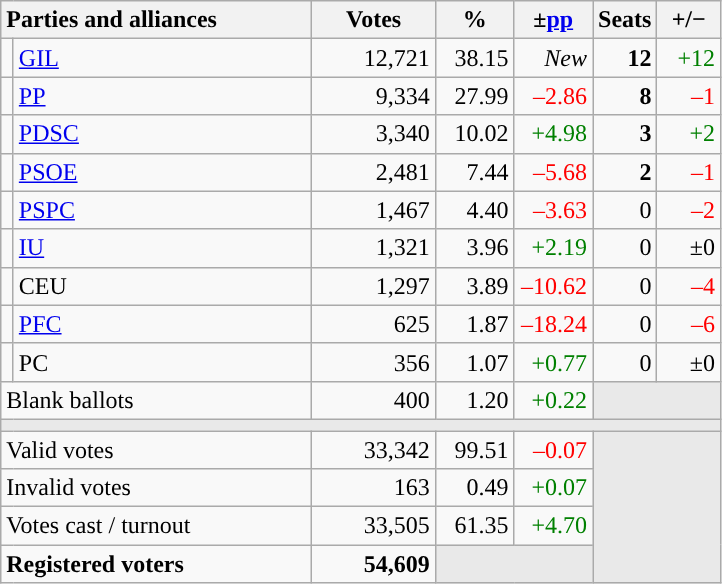<table class="wikitable" style="text-align:right;">
<tr>
<th style="text-align:left;" colspan="2" width="200">Parties and alliances</th>
<th width="75">Votes</th>
<th width="45">%</th>
<th width="45">±<a href='#'>pp</a></th>
<th width="35">Seats</th>
<th width="35">+/−</th>
</tr>
<tr>
<td width="1" style="color:inherit;background:"></td>
<td align="left"><a href='#'>GIL</a></td>
<td>12,721</td>
<td>38.15</td>
<td><em>New</em></td>
<td><strong>12</strong></td>
<td style="color:green;">+12</td>
</tr>
<tr>
<td style="color:inherit;background:"></td>
<td align="left"><a href='#'>PP</a></td>
<td>9,334</td>
<td>27.99</td>
<td style="color:red;">–2.86</td>
<td><strong>8</strong></td>
<td style="color:red;">–1</td>
</tr>
<tr>
<td style="color:inherit;background:"></td>
<td align="left"><a href='#'>PDSC</a></td>
<td>3,340</td>
<td>10.02</td>
<td style="color:green;">+4.98</td>
<td><strong>3</strong></td>
<td style="color:green;">+2</td>
</tr>
<tr>
<td style="color:inherit;background:"></td>
<td align="left"><a href='#'>PSOE</a></td>
<td>2,481</td>
<td>7.44</td>
<td style="color:red;">–5.68</td>
<td><strong>2</strong></td>
<td style="color:red;">–1</td>
</tr>
<tr>
<td style="color:inherit;background:"></td>
<td align="left"><a href='#'>PSPC</a></td>
<td>1,467</td>
<td>4.40</td>
<td style="color:red;">–3.63</td>
<td>0</td>
<td style="color:red;">–2</td>
</tr>
<tr>
<td style="color:inherit;background:"></td>
<td align="left"><a href='#'>IU</a></td>
<td>1,321</td>
<td>3.96</td>
<td style="color:green;">+2.19</td>
<td>0</td>
<td>±0</td>
</tr>
<tr>
<td style="color:inherit;background:"></td>
<td align="left">CEU</td>
<td>1,297</td>
<td>3.89</td>
<td style="color:red;">–10.62</td>
<td>0</td>
<td style="color:red;">–4</td>
</tr>
<tr>
<td style="color:inherit;background:"></td>
<td align="left"><a href='#'>PFC</a></td>
<td>625</td>
<td>1.87</td>
<td style="color:red;">–18.24</td>
<td>0</td>
<td style="color:red;">–6</td>
</tr>
<tr>
<td style="color:inherit;background:"></td>
<td align="left">PC</td>
<td>356</td>
<td>1.07</td>
<td style="color:green;">+0.77</td>
<td>0</td>
<td>±0</td>
</tr>
<tr>
<td align="left" colspan="2">Blank ballots</td>
<td>400</td>
<td>1.20</td>
<td style="color:green;">+0.22</td>
<td bgcolor="#E9E9E9" colspan="2"></td>
</tr>
<tr>
<td colspan="7" bgcolor="#E9E9E9"></td>
</tr>
<tr>
<td align="left" colspan="2">Valid votes</td>
<td>33,342</td>
<td>99.51</td>
<td style="color:red;">–0.07</td>
<td bgcolor="#E9E9E9" colspan="2" rowspan="4"></td>
</tr>
<tr>
<td align="left" colspan="2">Invalid votes</td>
<td>163</td>
<td>0.49</td>
<td style="color:green;">+0.07</td>
</tr>
<tr>
<td align="left" colspan="2">Votes cast / turnout</td>
<td>33,505</td>
<td>61.35</td>
<td style="color:green;">+4.70</td>
</tr>
<tr style="font-weight:bold;">
<td align="left" colspan="2">Registered voters</td>
<td>54,609</td>
<td bgcolor="#E9E9E9" colspan="2"></td>
</tr>
</table>
